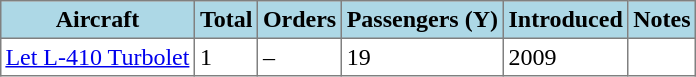<table class="toccolours" border="1" cellpadding="3" style="margin:1em auto; border-collapse:collapse">
<tr bgcolor=lightblue>
<th>Aircraft</th>
<th>Total</th>
<th>Orders</th>
<th>Passengers (Y)</th>
<th>Introduced</th>
<th>Notes</th>
</tr>
<tr>
<td><a href='#'>Let L-410 Turbolet</a></td>
<td>1</td>
<td>–</td>
<td>19</td>
<td>2009</td>
<td></td>
</tr>
</table>
